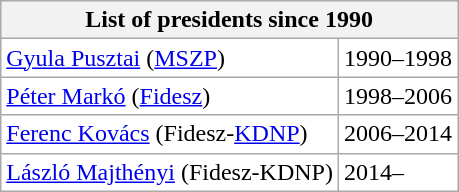<table class="wikitable"  style="float:left; margin-left:1em;">
<tr ">
<th colspan="2">List of presidents since 1990</th>
</tr>
<tr --- bgcolor="#FFFFFF">
<td><a href='#'>Gyula Pusztai</a> (<a href='#'>MSZP</a>)</td>
<td>1990–1998</td>
</tr>
<tr --- bgcolor="#FFFFFF">
<td><a href='#'>Péter Markó</a> (<a href='#'>Fidesz</a>)</td>
<td>1998–2006</td>
</tr>
<tr --- bgcolor="#FFFFFF">
<td><a href='#'>Ferenc Kovács</a> (Fidesz-<a href='#'>KDNP</a>)</td>
<td>2006–2014</td>
</tr>
<tr --- bgcolor="#FFFFFF">
<td><a href='#'>László Majthényi</a> (Fidesz-KDNP)</td>
<td>2014–</td>
</tr>
</table>
